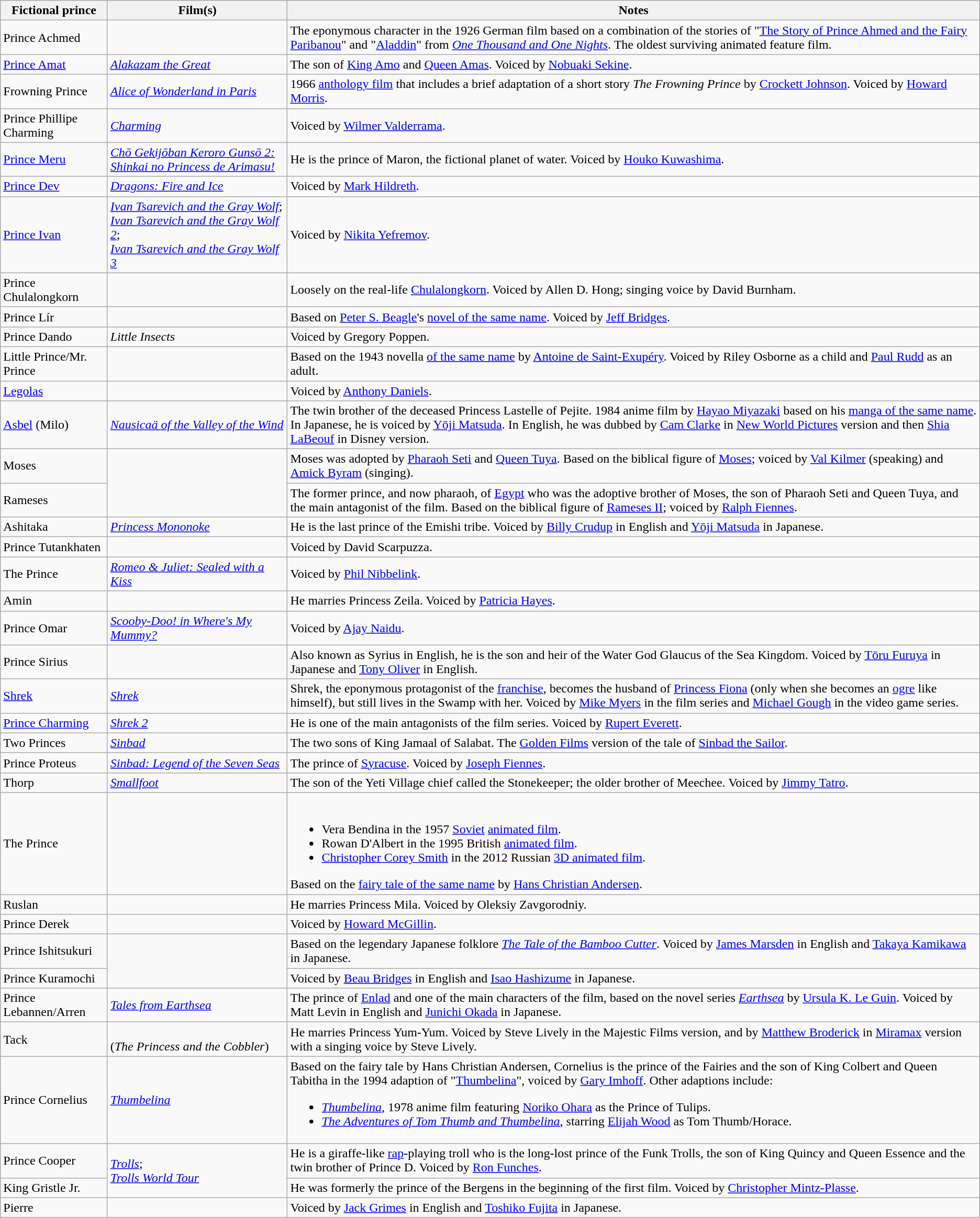<table class="wikitable sortable">
<tr>
<th>Fictional prince</th>
<th>Film(s)</th>
<th class="unsortable">Notes</th>
</tr>
<tr>
<td>Prince Achmed</td>
<td><em></em></td>
<td>The eponymous character in the 1926 German film based on a combination of the stories of "<a href='#'>The Story of Prince Ahmed and the Fairy Paribanou</a>" and "<a href='#'>Aladdin</a>" from <em><a href='#'>One Thousand and One Nights</a></em>. The oldest surviving animated feature film.</td>
</tr>
<tr>
<td><a href='#'>Prince Amat</a></td>
<td><em><a href='#'>Alakazam the Great</a></em></td>
<td>The son of <a href='#'>King Amo</a> and <a href='#'>Queen Amas</a>. Voiced by <a href='#'>Nobuaki Sekine</a>.</td>
</tr>
<tr>
<td>Frowning Prince</td>
<td><em><a href='#'>Alice of Wonderland in Paris</a></em></td>
<td>1966 <a href='#'>anthology film</a> that includes a brief adaptation of a short story <em>The Frowning Prince</em> by <a href='#'>Crockett Johnson</a>. Voiced by <a href='#'>Howard Morris</a>.</td>
</tr>
<tr>
<td>Prince Phillipe Charming</td>
<td><em><a href='#'>Charming</a></em></td>
<td>Voiced by <a href='#'>Wilmer Valderrama</a>.</td>
</tr>
<tr>
<td><a href='#'>Prince Meru</a></td>
<td><em><a href='#'>Chō Gekijōban Keroro Gunsō 2: Shinkai no Princess de Arimasu!</a></em></td>
<td>He is the prince of Maron, the fictional planet of water. Voiced by <a href='#'>Houko Kuwashima</a>.</td>
</tr>
<tr>
<td><a href='#'>Prince Dev</a></td>
<td><em><a href='#'>Dragons: Fire and Ice</a></em></td>
<td>Voiced by <a href='#'>Mark Hildreth</a>.</td>
</tr>
<tr>
<td><a href='#'>Prince Ivan</a></td>
<td><em><a href='#'>Ivan Tsarevich and the Gray Wolf</a></em>;<br><em><a href='#'>Ivan Tsarevich and the Gray Wolf 2</a></em>;<br><em><a href='#'>Ivan Tsarevich and the Gray Wolf 3</a></em></td>
<td>Voiced by <a href='#'>Nikita Yefremov</a>.</td>
</tr>
<tr>
<td>Prince Chulalongkorn</td>
<td><em></em></td>
<td>Loosely on the real-life <a href='#'>Chulalongkorn</a>. Voiced by Allen D. Hong; singing voice by David Burnham.</td>
</tr>
<tr>
<td>Prince Lír</td>
<td><em></em></td>
<td>Based on <a href='#'>Peter S. Beagle</a>'s <a href='#'>novel of the same name</a>. Voiced by <a href='#'>Jeff Bridges</a>.</td>
</tr>
<tr>
<td>Prince Dando</td>
<td><em>Little Insects</em></td>
<td>Voiced by Gregory Poppen.</td>
</tr>
<tr>
<td>Little Prince/Mr. Prince</td>
<td><em></em></td>
<td>Based on the 1943 novella <a href='#'>of the same name</a> by <a href='#'>Antoine de Saint-Exupéry</a>. Voiced by Riley Osborne as a child and <a href='#'>Paul Rudd</a> as an adult.</td>
</tr>
<tr>
<td><a href='#'>Legolas</a></td>
<td><em></em></td>
<td>Voiced by <a href='#'>Anthony Daniels</a>.</td>
</tr>
<tr>
<td><a href='#'>Asbel</a> (Milo)</td>
<td><em><a href='#'>Nausicaä of the Valley of the Wind</a></em></td>
<td>The twin brother of the deceased Princess Lastelle of Pejite. 1984 anime film by <a href='#'>Hayao Miyazaki</a> based on his <a href='#'>manga of the same name</a>. In Japanese, he is voiced by <a href='#'>Yōji Matsuda</a>. In English, he was dubbed by <a href='#'>Cam Clarke</a> in <a href='#'>New World Pictures</a> version and then <a href='#'>Shia LaBeouf</a> in Disney version.</td>
</tr>
<tr>
<td>Moses</td>
<td rowspan="2"><em></em></td>
<td>Moses was adopted by <a href='#'>Pharaoh Seti</a> and <a href='#'>Queen Tuya</a>. Based on the biblical figure of <a href='#'>Moses</a>; voiced by <a href='#'>Val Kilmer</a> (speaking) and <a href='#'>Amick Byram</a> (singing).</td>
</tr>
<tr>
<td>Rameses</td>
<td>The former prince, and now pharaoh, of <a href='#'>Egypt</a> who was the adoptive brother of Moses, the son of Pharaoh Seti and Queen Tuya, and the main antagonist of the film. Based on the biblical figure of <a href='#'>Rameses II</a>; voiced by <a href='#'>Ralph Fiennes</a>.</td>
</tr>
<tr>
<td>Ashitaka</td>
<td><em><a href='#'>Princess Mononoke</a></em></td>
<td>He is the last prince of the Emishi tribe. Voiced by <a href='#'>Billy Crudup</a> in English and <a href='#'>Yōji Matsuda</a> in Japanese.</td>
</tr>
<tr>
<td>Prince Tutankhaten</td>
<td><em></em></td>
<td>Voiced by David Scarpuzza.</td>
</tr>
<tr>
<td>The Prince</td>
<td><em><a href='#'>Romeo & Juliet: Sealed with a Kiss</a></em></td>
<td>Voiced by <a href='#'>Phil Nibbelink</a>.</td>
</tr>
<tr>
<td>Amin</td>
<td><em></em></td>
<td>He marries Princess Zeila. Voiced by <a href='#'>Patricia Hayes</a>.</td>
</tr>
<tr>
<td>Prince Omar</td>
<td><em><a href='#'>Scooby-Doo! in Where's My Mummy?</a></em></td>
<td>Voiced by <a href='#'>Ajay Naidu</a>.</td>
</tr>
<tr>
<td>Prince Sirius</td>
<td><em></em></td>
<td>Also known as Syrius in English, he is the son and heir of the Water God Glaucus of the Sea Kingdom. Voiced by <a href='#'>Tōru Furuya</a> in Japanese and <a href='#'>Tony Oliver</a> in English.</td>
</tr>
<tr>
<td><a href='#'>Shrek</a></td>
<td><em><a href='#'>Shrek</a></em></td>
<td>Shrek, the eponymous protagonist of the <a href='#'>franchise</a>, becomes the husband of <a href='#'>Princess Fiona</a> (only when she becomes an <a href='#'>ogre</a> like himself), but still lives in the Swamp with her. Voiced by <a href='#'>Mike Myers</a> in the film series and <a href='#'>Michael Gough</a> in the video game series.</td>
</tr>
<tr>
<td><a href='#'>Prince Charming</a></td>
<td><em><a href='#'>Shrek 2</a></em></td>
<td>He is one of the main antagonists of the film series. Voiced by <a href='#'>Rupert Everett</a>.</td>
</tr>
<tr>
<td>Two Princes</td>
<td><em><a href='#'>Sinbad</a></em></td>
<td>The two sons of King Jamaal of Salabat. The <a href='#'>Golden Films</a> version of the tale of <a href='#'>Sinbad the Sailor</a>.</td>
</tr>
<tr>
<td>Prince Proteus</td>
<td><em><a href='#'>Sinbad: Legend of the Seven Seas</a></em></td>
<td>The prince of <a href='#'>Syracuse</a>. Voiced by <a href='#'>Joseph Fiennes</a>.</td>
</tr>
<tr>
<td>Thorp</td>
<td><em><a href='#'>Smallfoot</a></em></td>
<td>The son of the Yeti Village chief called the Stonekeeper; the older brother of Meechee. Voiced by <a href='#'>Jimmy Tatro</a>.</td>
</tr>
<tr>
<td>The Prince</td>
<td><em></em></td>
<td><br><ul><li>Vera Bendina in the 1957 <a href='#'>Soviet</a> <a href='#'>animated film</a>.</li><li>Rowan D'Albert in the 1995 British <a href='#'>animated film</a>.</li><li><a href='#'>Christopher Corey Smith</a> in the 2012 Russian <a href='#'>3D animated film</a>.</li></ul>Based on the <a href='#'>fairy tale of the same name</a> by <a href='#'>Hans Christian Andersen</a>.</td>
</tr>
<tr>
<td>Ruslan</td>
<td><em></em></td>
<td>He marries Princess Mila. Voiced by Oleksiy Zavgorodniy.</td>
</tr>
<tr>
<td>Prince Derek</td>
<td><em></em></td>
<td>Voiced by <a href='#'>Howard McGillin</a>.</td>
</tr>
<tr>
<td>Prince Ishitsukuri</td>
<td rowspan="2"><em></em></td>
<td>Based on the legendary Japanese folklore <em><a href='#'>The Tale of the Bamboo Cutter</a></em>. Voiced by <a href='#'>James Marsden</a> in English and <a href='#'>Takaya Kamikawa</a> in Japanese.</td>
</tr>
<tr>
<td>Prince Kuramochi</td>
<td>Voiced by <a href='#'>Beau Bridges</a> in English and <a href='#'>Isao Hashizume</a> in Japanese.</td>
</tr>
<tr>
<td>Prince Lebannen/Arren</td>
<td><em><a href='#'>Tales from Earthsea</a></em></td>
<td>The prince of <a href='#'>Enlad</a> and one of the main characters of the film, based on the novel series <em><a href='#'>Earthsea</a></em> by <a href='#'>Ursula K. Le Guin</a>. Voiced by Matt Levin in English and <a href='#'>Junichi Okada</a> in Japanese.</td>
</tr>
<tr>
<td>Tack</td>
<td><em></em><br>(<em>The Princess and the Cobbler</em>)</td>
<td>He marries Princess Yum-Yum. Voiced by Steve Lively in the Majestic Films version, and by <a href='#'>Matthew Broderick</a> in <a href='#'>Miramax</a> version with a singing voice by Steve Lively.</td>
</tr>
<tr>
<td>Prince Cornelius</td>
<td><em><a href='#'>Thumbelina</a></em></td>
<td>Based on the fairy tale by Hans Christian Andersen, Cornelius is the prince of the Fairies and the son of King Colbert and Queen Tabitha in the 1994 adaption of "<a href='#'>Thumbelina</a>", voiced by <a href='#'>Gary Imhoff</a>. Other adaptions include:<br><ul><li><em><a href='#'>Thumbelina</a></em>, 1978 anime film featuring <a href='#'>Noriko Ohara</a> as the Prince of Tulips.</li><li><em><a href='#'>The Adventures of Tom Thumb and Thumbelina</a></em>, starring <a href='#'>Elijah Wood</a> as Tom Thumb/Horace.</li></ul></td>
</tr>
<tr>
<td>Prince Cooper</td>
<td rowspan="2"><em><a href='#'>Trolls</a></em>;<br><em><a href='#'>Trolls World Tour</a></em></td>
<td>He is a giraffe-like <a href='#'>rap</a>-playing troll who is the long-lost prince of the Funk Trolls, the son of King Quincy and Queen Essence and the twin brother of Prince D. Voiced by <a href='#'>Ron Funches</a>.</td>
</tr>
<tr>
<td>King Gristle Jr.</td>
<td>He was formerly the prince of the Bergens in the beginning of the first film. Voiced by <a href='#'>Christopher Mintz-Plasse</a>.</td>
</tr>
<tr>
<td>Pierre</td>
<td><em></em></td>
<td>Voiced by <a href='#'>Jack Grimes</a> in English and <a href='#'>Toshiko Fujita</a> in Japanese.</td>
</tr>
</table>
